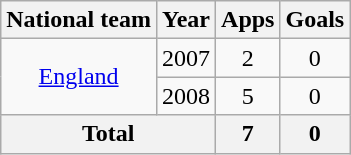<table class=wikitable style="text-align: center;">
<tr>
<th>National team</th>
<th>Year</th>
<th>Apps</th>
<th>Goals</th>
</tr>
<tr>
<td rowspan=2><a href='#'>England</a></td>
<td>2007</td>
<td>2</td>
<td>0</td>
</tr>
<tr>
<td>2008</td>
<td>5</td>
<td>0</td>
</tr>
<tr>
<th colspan=2>Total</th>
<th>7</th>
<th>0</th>
</tr>
</table>
